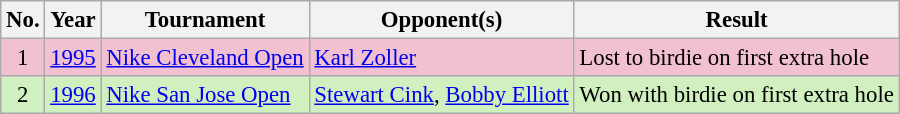<table class="wikitable" style="font-size:95%;">
<tr>
<th>No.</th>
<th>Year</th>
<th>Tournament</th>
<th>Opponent(s)</th>
<th>Result</th>
</tr>
<tr style="background:#F2C1D1;">
<td align=center>1</td>
<td><a href='#'>1995</a></td>
<td><a href='#'>Nike Cleveland Open</a></td>
<td> <a href='#'>Karl Zoller</a></td>
<td>Lost to birdie on first extra hole</td>
</tr>
<tr style="background:#D0F0C0;">
<td align=center>2</td>
<td><a href='#'>1996</a></td>
<td><a href='#'>Nike San Jose Open</a></td>
<td> <a href='#'>Stewart Cink</a>,  <a href='#'>Bobby Elliott</a></td>
<td>Won with birdie on first extra hole</td>
</tr>
</table>
